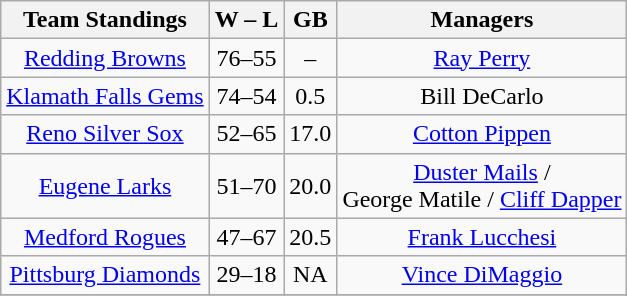<table class="wikitable">
<tr>
<th>Team Standings</th>
<th>W – L</th>
<th>GB</th>
<th>Managers</th>
</tr>
<tr align=center>
<td><a href='#'>Redding Browns</a></td>
<td>76–55</td>
<td>–</td>
<td><a href='#'>Ray Perry</a></td>
</tr>
<tr align=center>
<td><a href='#'>Klamath Falls Gems</a></td>
<td>74–54</td>
<td>0.5</td>
<td>Bill DeCarlo</td>
</tr>
<tr align=center>
<td><a href='#'>Reno Silver Sox</a></td>
<td>52–65</td>
<td>17.0</td>
<td><a href='#'>Cotton Pippen</a></td>
</tr>
<tr align=center>
<td><a href='#'>Eugene Larks</a></td>
<td>51–70</td>
<td>20.0</td>
<td><a href='#'>Duster Mails</a> /<br>  George Matile  / <a href='#'>Cliff Dapper</a></td>
</tr>
<tr align=center>
<td><a href='#'>Medford Rogues</a></td>
<td>47–67</td>
<td>20.5</td>
<td><a href='#'>Frank Lucchesi</a></td>
</tr>
<tr align=center>
<td><a href='#'>Pittsburg Diamonds</a></td>
<td>29–18</td>
<td>NA</td>
<td><a href='#'>Vince DiMaggio</a></td>
</tr>
<tr align=center>
</tr>
</table>
